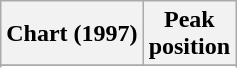<table class="wikitable sortable plainrowheaders">
<tr>
<th scope="col">Chart (1997)</th>
<th scope="col">Peak<br>position</th>
</tr>
<tr>
</tr>
<tr>
</tr>
</table>
